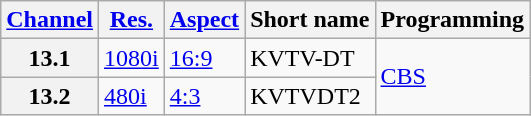<table class="wikitable">
<tr>
<th><a href='#'>Channel</a></th>
<th><a href='#'>Res.</a></th>
<th><a href='#'>Aspect</a></th>
<th>Short name</th>
<th>Programming</th>
</tr>
<tr>
<th scope = "row">13.1</th>
<td><a href='#'>1080i</a></td>
<td><a href='#'>16:9</a></td>
<td>KVTV-DT</td>
<td rowspan=2><a href='#'>CBS</a></td>
</tr>
<tr>
<th scope = "row">13.2</th>
<td><a href='#'>480i</a></td>
<td><a href='#'>4:3</a></td>
<td>KVTVDT2</td>
</tr>
</table>
